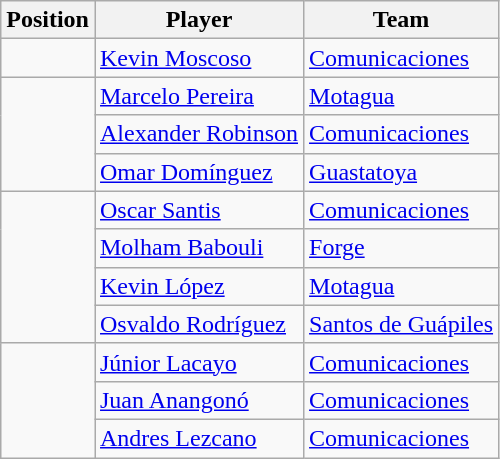<table class="wikitable">
<tr>
<th>Position</th>
<th>Player</th>
<th>Team</th>
</tr>
<tr>
<td align=center></td>
<td> <a href='#'>Kevin Moscoso</a></td>
<td> <a href='#'>Comunicaciones</a></td>
</tr>
<tr>
<td align=center rowspan=3></td>
<td> <a href='#'>Marcelo Pereira</a></td>
<td> <a href='#'>Motagua</a></td>
</tr>
<tr>
<td> <a href='#'>Alexander Robinson</a></td>
<td> <a href='#'>Comunicaciones</a></td>
</tr>
<tr>
<td> <a href='#'>Omar Domínguez</a></td>
<td> <a href='#'>Guastatoya</a></td>
</tr>
<tr>
<td align=center rowspan=4></td>
<td> <a href='#'>Oscar Santis</a></td>
<td> <a href='#'>Comunicaciones</a></td>
</tr>
<tr>
<td> <a href='#'>Molham Babouli</a></td>
<td> <a href='#'>Forge</a></td>
</tr>
<tr>
<td> <a href='#'>Kevin López</a></td>
<td> <a href='#'>Motagua</a></td>
</tr>
<tr>
<td> <a href='#'>Osvaldo Rodríguez</a></td>
<td> <a href='#'>Santos de Guápiles</a></td>
</tr>
<tr>
<td align=center rowspan=3></td>
<td> <a href='#'>Júnior Lacayo</a></td>
<td> <a href='#'>Comunicaciones</a></td>
</tr>
<tr>
<td> <a href='#'>Juan Anangonó</a></td>
<td> <a href='#'>Comunicaciones</a></td>
</tr>
<tr>
<td> <a href='#'>Andres Lezcano</a></td>
<td> <a href='#'>Comunicaciones</a></td>
</tr>
</table>
